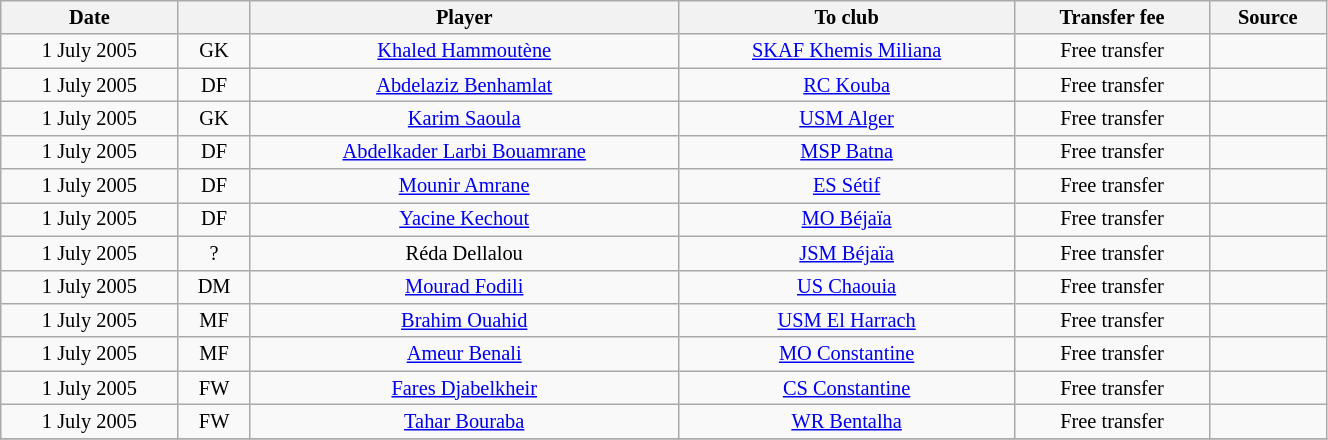<table class="wikitable sortable" style="width:70%; text-align:center; font-size:85%; text-align:centre;">
<tr>
<th>Date</th>
<th></th>
<th>Player</th>
<th>To club</th>
<th>Transfer fee</th>
<th>Source</th>
</tr>
<tr>
<td>1 July 2005</td>
<td>GK</td>
<td> <a href='#'>Khaled Hammoutène</a></td>
<td><a href='#'>SKAF Khemis Miliana</a></td>
<td>Free transfer</td>
<td></td>
</tr>
<tr>
<td>1 July 2005</td>
<td>DF</td>
<td> <a href='#'>Abdelaziz Benhamlat</a></td>
<td><a href='#'>RC Kouba</a></td>
<td>Free transfer</td>
<td></td>
</tr>
<tr>
<td>1 July 2005</td>
<td>GK</td>
<td> <a href='#'>Karim Saoula</a></td>
<td><a href='#'>USM Alger</a></td>
<td>Free transfer</td>
<td></td>
</tr>
<tr>
<td>1 July 2005</td>
<td>DF</td>
<td> <a href='#'>Abdelkader Larbi Bouamrane</a></td>
<td><a href='#'>MSP Batna</a></td>
<td>Free transfer</td>
<td></td>
</tr>
<tr>
<td>1 July 2005</td>
<td>DF</td>
<td> <a href='#'>Mounir Amrane</a></td>
<td><a href='#'>ES Sétif</a></td>
<td>Free transfer</td>
<td></td>
</tr>
<tr>
<td>1 July 2005</td>
<td>DF</td>
<td> <a href='#'>Yacine Kechout</a></td>
<td><a href='#'>MO Béjaïa</a></td>
<td>Free transfer</td>
<td></td>
</tr>
<tr>
<td>1 July 2005</td>
<td>?</td>
<td> Réda Dellalou</td>
<td><a href='#'>JSM Béjaïa</a></td>
<td>Free transfer</td>
<td></td>
</tr>
<tr>
<td>1 July 2005</td>
<td>DM</td>
<td> <a href='#'>Mourad Fodili</a></td>
<td><a href='#'>US Chaouia</a></td>
<td>Free transfer</td>
<td></td>
</tr>
<tr>
<td>1 July 2005</td>
<td>MF</td>
<td> <a href='#'>Brahim Ouahid</a></td>
<td><a href='#'>USM El Harrach</a></td>
<td>Free transfer</td>
<td></td>
</tr>
<tr>
<td>1 July 2005</td>
<td>MF</td>
<td> <a href='#'>Ameur Benali</a></td>
<td><a href='#'>MO Constantine</a></td>
<td>Free transfer</td>
<td></td>
</tr>
<tr>
<td>1 July 2005</td>
<td>FW</td>
<td> <a href='#'>Fares Djabelkheir</a></td>
<td><a href='#'>CS Constantine</a></td>
<td>Free transfer</td>
<td></td>
</tr>
<tr>
<td>1 July 2005</td>
<td>FW</td>
<td> <a href='#'>Tahar Bouraba</a></td>
<td><a href='#'>WR Bentalha</a></td>
<td>Free transfer</td>
<td></td>
</tr>
<tr>
</tr>
</table>
